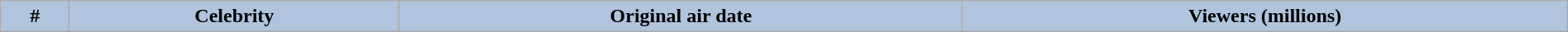<table class="wikitable plainrowheaders sortable" style="width:100%; margin:auto; background:#fff;">
<tr style="background:#b0c4de;">
<th scope="col" style="background:#b0c4de; width:3em;">#</th>
<th scope="col" style="background:#b0c4de;">Celebrity</th>
<th scope="col" style="background:#b0c4de;">Original air date</th>
<th scope="col" style="background:#b0c4de;">Viewers (millions)<br></th>
</tr>
</table>
